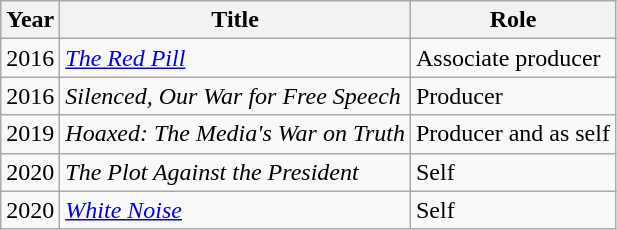<table class="wikitable">
<tr>
<th>Year</th>
<th>Title</th>
<th>Role</th>
</tr>
<tr>
<td>2016</td>
<td><em><a href='#'>The Red Pill</a></em></td>
<td>Associate producer</td>
</tr>
<tr>
<td>2016</td>
<td><em>Silenced, Our War for Free Speech</em></td>
<td>Producer</td>
</tr>
<tr>
<td>2019</td>
<td><em>Hoaxed: The Media's War on Truth</em></td>
<td>Producer and as self</td>
</tr>
<tr>
<td>2020</td>
<td><em>The Plot Against the President</em></td>
<td>Self</td>
</tr>
<tr>
<td>2020</td>
<td><em><a href='#'>White Noise</a> </em></td>
<td>Self</td>
</tr>
</table>
